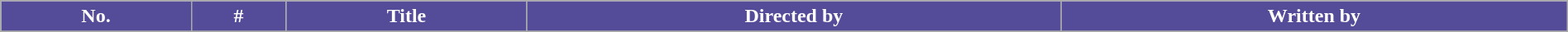<table class="wikitable plainrowheaders" width="100%" style="margin-right: 0;">
<tr>
<th style="background-color: #554c99; color:white;">No.</th>
<th style="background-color: #554c99; color:white;">#</th>
<th style="background-color: #554c99; color:white;">Title</th>
<th style="background-color: #554c99; color:white;">Directed by</th>
<th style="background-color: #554c99; color:white;">Written by</th>
</tr>
<tr>
</tr>
</table>
